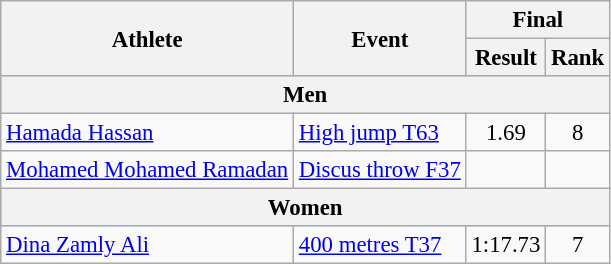<table class=wikitable style="font-size:95%">
<tr>
<th rowspan="2">Athlete</th>
<th rowspan="2">Event</th>
<th colspan="3">Final</th>
</tr>
<tr>
<th>Result</th>
<th>Rank</th>
</tr>
<tr style="background:#9acdff;">
<th colspan=5>Men</th>
</tr>
<tr>
<td><a href='#'>Hamada Hassan</a></td>
<td><a href='#'>High jump T63</a></td>
<td align=center>1.69</td>
<td align=center>8</td>
</tr>
<tr>
<td><a href='#'>Mohamed Mohamed Ramadan</a></td>
<td><a href='#'>Discus throw F37</a></td>
<td align=center></td>
<td align=center></td>
</tr>
<tr style="background:#9acdff;">
<th colspan=5>Women</th>
</tr>
<tr>
<td><a href='#'>Dina Zamly Ali</a></td>
<td><a href='#'>400 metres T37</a></td>
<td align=center>1:17.73</td>
<td align=center>7</td>
</tr>
</table>
